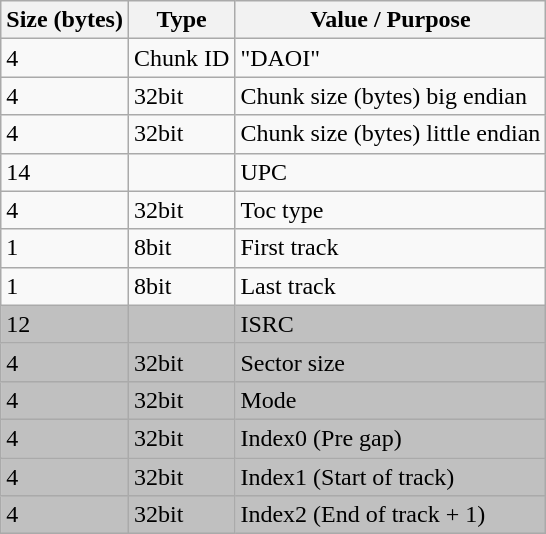<table class="wikitable">
<tr>
<th>Size (bytes)</th>
<th>Type</th>
<th>Value / Purpose</th>
</tr>
<tr>
<td>4</td>
<td>Chunk ID</td>
<td>"DAOI"</td>
</tr>
<tr>
<td>4</td>
<td>32bit</td>
<td>Chunk size (bytes) big endian</td>
</tr>
<tr>
<td>4</td>
<td>32bit</td>
<td>Chunk size (bytes) little endian</td>
</tr>
<tr>
<td>14</td>
<td> </td>
<td>UPC</td>
</tr>
<tr>
<td>4</td>
<td>32bit</td>
<td>Toc type</td>
</tr>
<tr>
<td>1</td>
<td>8bit</td>
<td>First track</td>
</tr>
<tr>
<td>1</td>
<td>8bit</td>
<td>Last track</td>
</tr>
<tr style="background:silver">
<td>12</td>
<td> </td>
<td>ISRC</td>
</tr>
<tr style="background:silver">
<td>4</td>
<td>32bit</td>
<td>Sector size</td>
</tr>
<tr style="background:silver">
<td>4</td>
<td>32bit</td>
<td>Mode</td>
</tr>
<tr style="background:silver">
<td>4</td>
<td>32bit</td>
<td>Index0 (Pre gap)</td>
</tr>
<tr style="background:silver">
<td>4</td>
<td>32bit</td>
<td>Index1 (Start of track)</td>
</tr>
<tr style="background:silver">
<td>4</td>
<td>32bit</td>
<td>Index2 (End of track + 1)</td>
</tr>
</table>
